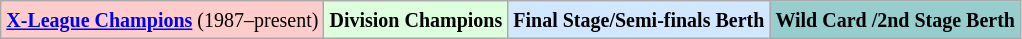<table class="wikitable">
<tr>
<td bgcolor="#FFCCCC"><small><strong><a href='#'>X-League Champions</a></strong> (1987–present)</small></td>
<td bgcolor="#DDFFDD"><small><strong>Division Champions</strong></small></td>
<td bgcolor="#D0E7FF"><small><strong>Final Stage/Semi-finals Berth</strong></small></td>
<td bgcolor="#96CDCD"><small><strong>Wild Card /2nd Stage Berth</strong></small></td>
</tr>
</table>
